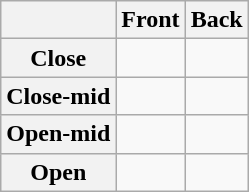<table class="wikitable" style="text-align: center;">
<tr>
<th></th>
<th>Front</th>
<th>Back</th>
</tr>
<tr>
<th scope="row">Close</th>
<td> </td>
<td> </td>
</tr>
<tr>
<th scope="row">Close-mid</th>
<td></td>
<td></td>
</tr>
<tr>
<th scope="row">Open-mid</th>
<td></td>
<td></td>
</tr>
<tr>
<th scope="row">Open</th>
<td></td>
<td></td>
</tr>
</table>
